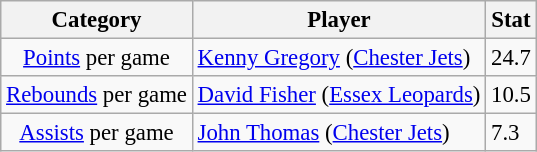<table class="wikitable" style="font-size:95%">
<tr>
<th>Category</th>
<th>Player</th>
<th>Stat</th>
</tr>
<tr --->
<td style="text-align:center"><a href='#'>Points</a> per game</td>
<td> <a href='#'>Kenny Gregory</a> (<a href='#'>Chester Jets</a>)</td>
<td>24.7</td>
</tr>
<tr>
<td style="text-align:center"><a href='#'>Rebounds</a> per game</td>
<td> <a href='#'>David Fisher</a> (<a href='#'>Essex Leopards</a>)</td>
<td>10.5</td>
</tr>
<tr>
<td style="text-align:center"><a href='#'>Assists</a> per game</td>
<td> <a href='#'>John Thomas</a> (<a href='#'>Chester Jets</a>)</td>
<td>7.3</td>
</tr>
</table>
